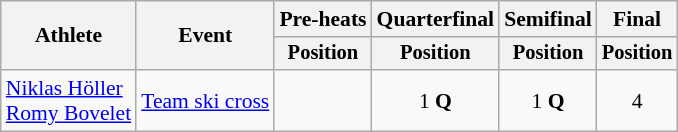<table class="wikitable" style="font-size:90%">
<tr>
<th rowspan="2">Athlete</th>
<th rowspan="2">Event</th>
<th>Pre-heats</th>
<th>Quarterfinal</th>
<th>Semifinal</th>
<th>Final</th>
</tr>
<tr style="font-size:95%">
<th>Position</th>
<th>Position</th>
<th>Position</th>
<th>Position</th>
</tr>
<tr align=center>
<td align=left><a href='#'>Niklas Höller</a><br><a href='#'>Romy Bovelet</a></td>
<td align=left><a href='#'>Team ski cross</a></td>
<td></td>
<td>1 <strong>Q</strong></td>
<td>1 <strong>Q</strong></td>
<td>4</td>
</tr>
</table>
